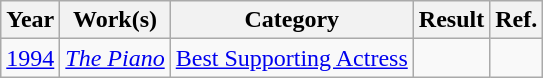<table class=wikitable>
<tr>
<th scope="col">Year</th>
<th scope="col">Work(s)</th>
<th scope="col">Category</th>
<th scope="col">Result</th>
<th scope="col">Ref.</th>
</tr>
<tr>
<td><a href='#'>1994</a></td>
<td><em><a href='#'>The Piano</a></em></td>
<td><a href='#'>Best Supporting Actress</a></td>
<td></td>
<td></td>
</tr>
</table>
